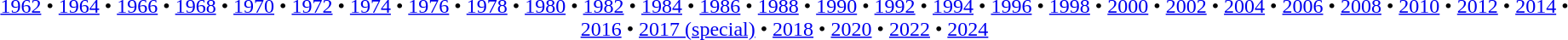<table id=toc class=toc summary=Contents>
<tr>
<td align=center><br><a href='#'>1962</a> • <a href='#'>1964</a> • <a href='#'>1966</a> • <a href='#'>1968</a> • <a href='#'>1970</a> • <a href='#'>1972</a> • <a href='#'>1974</a> • <a href='#'>1976</a> • <a href='#'>1978</a> • <a href='#'>1980</a> • <a href='#'>1982</a> • <a href='#'>1984</a> • <a href='#'>1986</a> • <a href='#'>1988</a> • <a href='#'>1990</a> • <a href='#'>1992</a> • <a href='#'>1994</a> • <a href='#'>1996</a> • <a href='#'>1998</a> • <a href='#'>2000</a> • <a href='#'>2002</a> • <a href='#'>2004</a> • <a href='#'>2006</a> • <a href='#'>2008</a> • <a href='#'>2010</a> • <a href='#'>2012</a> • <a href='#'>2014</a> • <a href='#'>2016</a> • <a href='#'>2017 (special)</a> • <a href='#'>2018</a> • <a href='#'>2020</a> • <a href='#'>2022</a> • <a href='#'>2024</a></td>
</tr>
</table>
